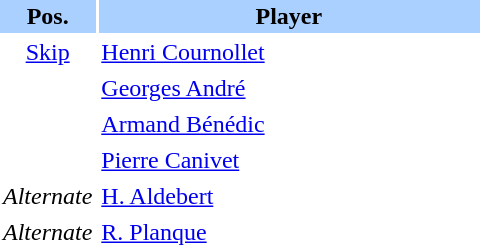<table border="0" cellspacing="2" cellpadding="2">
<tr bgcolor=AAD0FF>
<th width=40>Pos.</th>
<th width=250>Player</th>
</tr>
<tr>
<td style="text-align:center;"><a href='#'>Skip</a></td>
<td><a href='#'>Henri Cournollet</a></td>
</tr>
<tr>
<td style="text-align:center;"></td>
<td><a href='#'>Georges André</a></td>
</tr>
<tr>
<td style="text-align:center;"></td>
<td><a href='#'>Armand Bénédic</a></td>
</tr>
<tr>
<td style="text-align:center;"></td>
<td><a href='#'>Pierre Canivet</a></td>
</tr>
<tr>
<td style="text-align:center;"><em>Alternate</em></td>
<td><a href='#'>H. Aldebert</a></td>
</tr>
<tr>
<td style="text-align:center;"><em>Alternate</em></td>
<td><a href='#'>R. Planque</a></td>
</tr>
</table>
